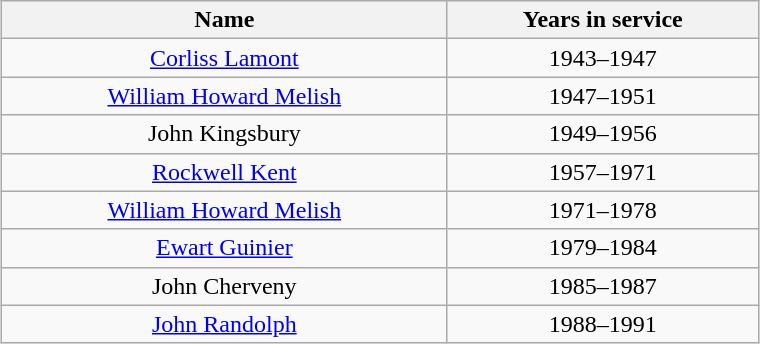<table class="wikitable" style="margin:1em auto; text-align:center; width:40%;">
<tr>
<th scope="col">Name</th>
<th scope="col">Years in service</th>
</tr>
<tr>
<td><a href='#'>Corliss Lamont</a></td>
<td>1943–1947</td>
</tr>
<tr>
<td><a href='#'>William Howard Melish</a></td>
<td>1947–1951</td>
</tr>
<tr>
<td>John Kingsbury</td>
<td>1949–1956</td>
</tr>
<tr>
<td><a href='#'>Rockwell Kent</a></td>
<td>1957–1971</td>
</tr>
<tr>
<td><a href='#'>William Howard Melish</a></td>
<td>1971–1978</td>
</tr>
<tr>
<td><a href='#'>Ewart Guinier</a></td>
<td>1979–1984</td>
</tr>
<tr>
<td>John Cherveny</td>
<td>1985–1987</td>
</tr>
<tr>
<td><a href='#'>John Randolph</a></td>
<td>1988–1991</td>
</tr>
</table>
